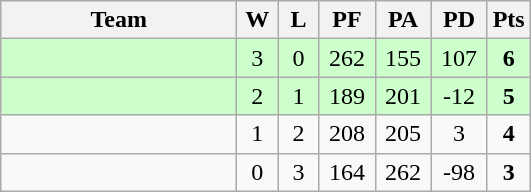<table class="wikitable" style="text-align:center;">
<tr>
<th width=150>Team</th>
<th width=20>W</th>
<th width=20>L</th>
<th width=30>PF</th>
<th width=30>PA</th>
<th width=30>PD</th>
<th width=20>Pts</th>
</tr>
<tr bgcolor="#ccffcc">
<td align="left"></td>
<td>3</td>
<td>0</td>
<td>262</td>
<td>155</td>
<td>107</td>
<td><strong>6</strong></td>
</tr>
<tr bgcolor="#ccffcc">
<td align="left"></td>
<td>2</td>
<td>1</td>
<td>189</td>
<td>201</td>
<td>-12</td>
<td><strong>5</strong></td>
</tr>
<tr>
<td align="left"></td>
<td>1</td>
<td>2</td>
<td>208</td>
<td>205</td>
<td>3</td>
<td><strong>4</strong></td>
</tr>
<tr>
<td align="left"></td>
<td>0</td>
<td>3</td>
<td>164</td>
<td>262</td>
<td>-98</td>
<td><strong>3</strong></td>
</tr>
</table>
